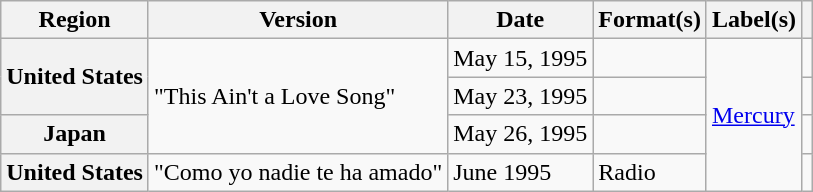<table class="wikitable plainrowheaders">
<tr>
<th scope="col">Region</th>
<th scope="col">Version</th>
<th scope="col">Date</th>
<th scope="col">Format(s)</th>
<th scope="col">Label(s)</th>
<th scope="col"></th>
</tr>
<tr>
<th scope="row" rowspan="2">United States</th>
<td rowspan="3">"This Ain't a Love Song"</td>
<td>May 15, 1995</td>
<td></td>
<td rowspan="4"><a href='#'>Mercury</a></td>
<td align="center"></td>
</tr>
<tr>
<td>May 23, 1995</td>
<td></td>
<td align="center"></td>
</tr>
<tr>
<th scope="row">Japan</th>
<td>May 26, 1995</td>
<td></td>
<td align="center"></td>
</tr>
<tr>
<th scope="row">United States</th>
<td>"Como yo nadie te ha amado"</td>
<td>June 1995</td>
<td>Radio</td>
<td align="center"></td>
</tr>
</table>
